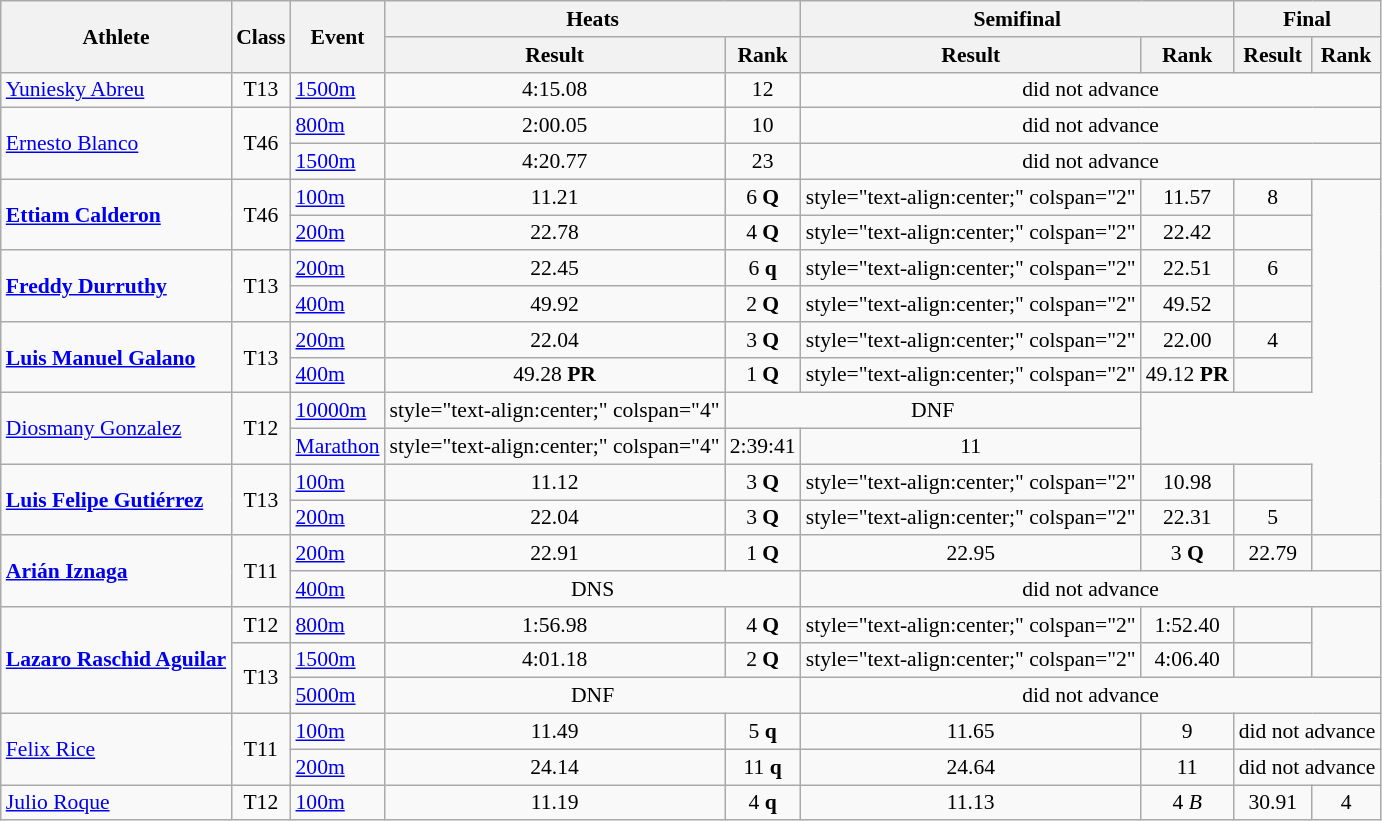<table class=wikitable style="font-size:90%">
<tr>
<th rowspan="2">Athlete</th>
<th rowspan="2">Class</th>
<th rowspan="2">Event</th>
<th colspan="2">Heats</th>
<th colspan="2">Semifinal</th>
<th colspan="2">Final</th>
</tr>
<tr>
<th>Result</th>
<th>Rank</th>
<th>Result</th>
<th>Rank</th>
<th>Result</th>
<th>Rank</th>
</tr>
<tr>
<td><a href='#'>Yuniesky Abreu</a></td>
<td style="text-align:center;">T13</td>
<td><a href='#'>1500m</a></td>
<td style="text-align:center;">4:15.08</td>
<td style="text-align:center;">12</td>
<td style="text-align:center;" colspan="4">did not advance</td>
</tr>
<tr>
<td rowspan="2"><a href='#'>Ernesto Blanco</a></td>
<td rowspan="2" style="text-align:center;">T46</td>
<td><a href='#'>800m</a></td>
<td style="text-align:center;">2:00.05</td>
<td style="text-align:center;">10</td>
<td style="text-align:center;" colspan="4">did not advance</td>
</tr>
<tr>
<td><a href='#'>1500m</a></td>
<td style="text-align:center;">4:20.77</td>
<td style="text-align:center;">23</td>
<td style="text-align:center;" colspan="4">did not advance</td>
</tr>
<tr>
<td rowspan="2"><strong><a href='#'>Ettiam Calderon</a></strong></td>
<td rowspan="2" style="text-align:center;">T46</td>
<td><a href='#'>100m</a></td>
<td style="text-align:center;">11.21</td>
<td style="text-align:center;">6 <strong>Q</strong></td>
<td>style="text-align:center;" colspan="2" </td>
<td style="text-align:center;">11.57</td>
<td style="text-align:center;">8</td>
</tr>
<tr>
<td><a href='#'>200m</a></td>
<td style="text-align:center;">22.78</td>
<td style="text-align:center;">4 <strong>Q</strong></td>
<td>style="text-align:center;" colspan="2" </td>
<td style="text-align:center;">22.42</td>
<td style="text-align:center;"></td>
</tr>
<tr>
<td rowspan="2"><strong><a href='#'>Freddy Durruthy</a></strong></td>
<td rowspan="2" style="text-align:center;">T13</td>
<td><a href='#'>200m</a></td>
<td style="text-align:center;">22.45</td>
<td style="text-align:center;">6 <strong>q</strong></td>
<td>style="text-align:center;" colspan="2" </td>
<td style="text-align:center;">22.51</td>
<td style="text-align:center;">6</td>
</tr>
<tr>
<td><a href='#'>400m</a></td>
<td style="text-align:center;">49.92</td>
<td style="text-align:center;">2 <strong>Q</strong></td>
<td>style="text-align:center;" colspan="2" </td>
<td style="text-align:center;">49.52</td>
<td style="text-align:center;"></td>
</tr>
<tr>
<td rowspan="2"><strong><a href='#'>Luis Manuel Galano</a></strong></td>
<td rowspan="2" style="text-align:center;">T13</td>
<td><a href='#'>200m</a></td>
<td style="text-align:center;">22.04</td>
<td style="text-align:center;">3 <strong>Q</strong></td>
<td>style="text-align:center;" colspan="2" </td>
<td style="text-align:center;">22.00</td>
<td style="text-align:center;">4</td>
</tr>
<tr>
<td><a href='#'>400m</a></td>
<td style="text-align:center;">49.28 <strong>PR</strong></td>
<td style="text-align:center;">1 <strong>Q</strong></td>
<td>style="text-align:center;" colspan="2" </td>
<td style="text-align:center;">49.12 <strong>PR</strong></td>
<td style="text-align:center;"></td>
</tr>
<tr>
<td rowspan="2"><a href='#'>Diosmany Gonzalez</a></td>
<td rowspan="2" style="text-align:center;">T12</td>
<td><a href='#'>10000m</a></td>
<td>style="text-align:center;" colspan="4" </td>
<td style="text-align:center;" colspan="2">DNF</td>
</tr>
<tr>
<td><a href='#'>Marathon</a></td>
<td>style="text-align:center;" colspan="4" </td>
<td style="text-align:center;">2:39:41</td>
<td style="text-align:center;">11</td>
</tr>
<tr>
<td rowspan="2"><strong><a href='#'>Luis Felipe Gutiérrez</a></strong></td>
<td rowspan="2" style="text-align:center;">T13</td>
<td><a href='#'>100m</a></td>
<td style="text-align:center;">11.12</td>
<td style="text-align:center;">3 <strong>Q</strong></td>
<td>style="text-align:center;" colspan="2" </td>
<td style="text-align:center;">10.98</td>
<td style="text-align:center;"></td>
</tr>
<tr>
<td><a href='#'>200m</a></td>
<td style="text-align:center;">22.04</td>
<td style="text-align:center;">3 <strong>Q</strong></td>
<td>style="text-align:center;" colspan="2" </td>
<td style="text-align:center;">22.31</td>
<td style="text-align:center;">5</td>
</tr>
<tr>
<td rowspan="2"><strong><a href='#'>Arián Iznaga</a></strong></td>
<td rowspan="2" style="text-align:center;">T11</td>
<td><a href='#'>200m</a></td>
<td style="text-align:center;">22.91</td>
<td style="text-align:center;">1 <strong>Q</strong></td>
<td style="text-align:center;">22.95</td>
<td style="text-align:center;">3 <strong>Q</strong></td>
<td style="text-align:center;">22.79</td>
<td style="text-align:center;"></td>
</tr>
<tr>
<td><a href='#'>400m</a></td>
<td style="text-align:center;" colspan="2">DNS</td>
<td style="text-align:center;" colspan="4">did not advance</td>
</tr>
<tr>
<td rowspan="3"><strong><a href='#'>Lazaro Raschid Aguilar</a></strong></td>
<td style="text-align:center;">T12</td>
<td><a href='#'>800m</a></td>
<td style="text-align:center;">1:56.98</td>
<td style="text-align:center;">4 <strong>Q</strong></td>
<td>style="text-align:center;" colspan="2" </td>
<td style="text-align:center;">1:52.40</td>
<td style="text-align:center;"></td>
</tr>
<tr>
<td rowspan="2" style="text-align:center;">T13</td>
<td><a href='#'>1500m</a></td>
<td style="text-align:center;">4:01.18</td>
<td style="text-align:center;">2 <strong>Q</strong></td>
<td>style="text-align:center;" colspan="2" </td>
<td style="text-align:center;">4:06.40</td>
<td style="text-align:center;"></td>
</tr>
<tr>
<td><a href='#'>5000m</a></td>
<td style="text-align:center;" colspan="2">DNF</td>
<td style="text-align:center;" colspan="4">did not advance</td>
</tr>
<tr>
<td rowspan="2"><a href='#'>Felix Rice</a></td>
<td rowspan="2" style="text-align:center;">T11</td>
<td><a href='#'>100m</a></td>
<td style="text-align:center;">11.49</td>
<td style="text-align:center;">5 <strong>q</strong></td>
<td style="text-align:center;">11.65</td>
<td style="text-align:center;">9</td>
<td style="text-align:center;" colspan="2">did not advance</td>
</tr>
<tr>
<td><a href='#'>200m</a></td>
<td style="text-align:center;">24.14</td>
<td style="text-align:center;">11 <strong>q</strong></td>
<td style="text-align:center;">24.64</td>
<td style="text-align:center;">11</td>
<td style="text-align:center;" colspan="2">did not advance</td>
</tr>
<tr>
<td><a href='#'>Julio Roque</a></td>
<td style="text-align:center;">T12</td>
<td><a href='#'>100m</a></td>
<td style="text-align:center;">11.19</td>
<td style="text-align:center;">4 <strong>q</strong></td>
<td style="text-align:center;">11.13</td>
<td style="text-align:center;">4 <em>B</em></td>
<td style="text-align:center;">30.91</td>
<td style="text-align:center;">4</td>
</tr>
</table>
